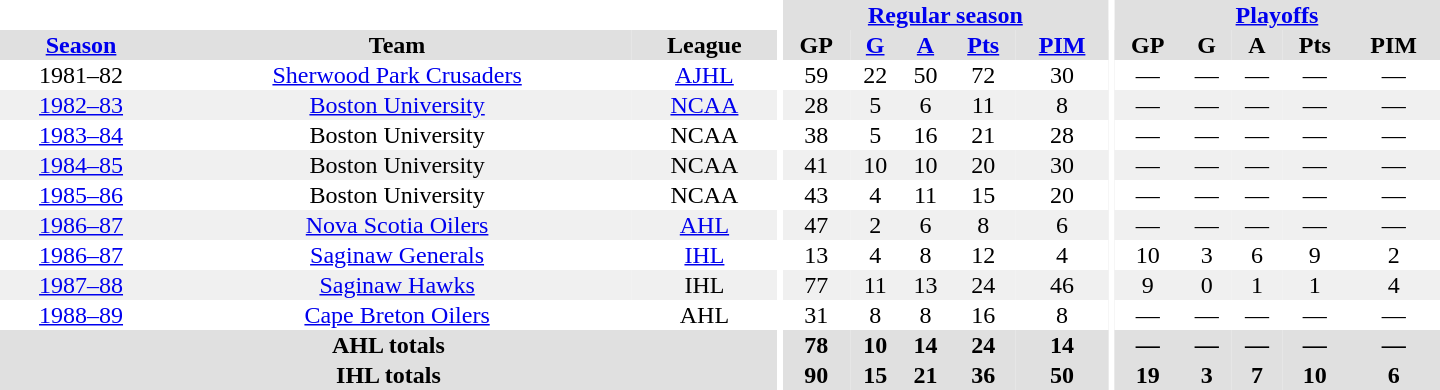<table border="0" cellpadding="1" cellspacing="0" style="text-align:center; width:60em">
<tr bgcolor="#e0e0e0">
<th colspan="3" bgcolor="#ffffff"></th>
<th rowspan="99" bgcolor="#ffffff"></th>
<th colspan="5"><a href='#'>Regular season</a></th>
<th rowspan="99" bgcolor="#ffffff"></th>
<th colspan="5"><a href='#'>Playoffs</a></th>
</tr>
<tr bgcolor="#e0e0e0">
<th><a href='#'>Season</a></th>
<th>Team</th>
<th>League</th>
<th>GP</th>
<th><a href='#'>G</a></th>
<th><a href='#'>A</a></th>
<th><a href='#'>Pts</a></th>
<th><a href='#'>PIM</a></th>
<th>GP</th>
<th>G</th>
<th>A</th>
<th>Pts</th>
<th>PIM</th>
</tr>
<tr>
<td>1981–82</td>
<td><a href='#'>Sherwood Park Crusaders</a></td>
<td><a href='#'>AJHL</a></td>
<td>59</td>
<td>22</td>
<td>50</td>
<td>72</td>
<td>30</td>
<td>—</td>
<td>—</td>
<td>—</td>
<td>—</td>
<td>—</td>
</tr>
<tr bgcolor="#f0f0f0">
<td><a href='#'>1982–83</a></td>
<td><a href='#'>Boston University</a></td>
<td><a href='#'>NCAA</a></td>
<td>28</td>
<td>5</td>
<td>6</td>
<td>11</td>
<td>8</td>
<td>—</td>
<td>—</td>
<td>—</td>
<td>—</td>
<td>—</td>
</tr>
<tr>
<td><a href='#'>1983–84</a></td>
<td>Boston University</td>
<td>NCAA</td>
<td>38</td>
<td>5</td>
<td>16</td>
<td>21</td>
<td>28</td>
<td>—</td>
<td>—</td>
<td>—</td>
<td>—</td>
<td>—</td>
</tr>
<tr bgcolor="#f0f0f0">
<td><a href='#'>1984–85</a></td>
<td>Boston University</td>
<td>NCAA</td>
<td>41</td>
<td>10</td>
<td>10</td>
<td>20</td>
<td>30</td>
<td>—</td>
<td>—</td>
<td>—</td>
<td>—</td>
<td>—</td>
</tr>
<tr>
<td><a href='#'>1985–86</a></td>
<td>Boston University</td>
<td>NCAA</td>
<td>43</td>
<td>4</td>
<td>11</td>
<td>15</td>
<td>20</td>
<td>—</td>
<td>—</td>
<td>—</td>
<td>—</td>
<td>—</td>
</tr>
<tr bgcolor="#f0f0f0">
<td><a href='#'>1986–87</a></td>
<td><a href='#'>Nova Scotia Oilers</a></td>
<td><a href='#'>AHL</a></td>
<td>47</td>
<td>2</td>
<td>6</td>
<td>8</td>
<td>6</td>
<td>—</td>
<td>—</td>
<td>—</td>
<td>—</td>
<td>—</td>
</tr>
<tr>
<td><a href='#'>1986–87</a></td>
<td><a href='#'>Saginaw Generals</a></td>
<td><a href='#'>IHL</a></td>
<td>13</td>
<td>4</td>
<td>8</td>
<td>12</td>
<td>4</td>
<td>10</td>
<td>3</td>
<td>6</td>
<td>9</td>
<td>2</td>
</tr>
<tr bgcolor="#f0f0f0">
<td><a href='#'>1987–88</a></td>
<td><a href='#'>Saginaw Hawks</a></td>
<td>IHL</td>
<td>77</td>
<td>11</td>
<td>13</td>
<td>24</td>
<td>46</td>
<td>9</td>
<td>0</td>
<td>1</td>
<td>1</td>
<td>4</td>
</tr>
<tr>
<td><a href='#'>1988–89</a></td>
<td><a href='#'>Cape Breton Oilers</a></td>
<td>AHL</td>
<td>31</td>
<td>8</td>
<td>8</td>
<td>16</td>
<td>8</td>
<td>—</td>
<td>—</td>
<td>—</td>
<td>—</td>
<td>—</td>
</tr>
<tr>
</tr>
<tr ALIGN="center" bgcolor="#e0e0e0">
<th colspan="3">AHL totals</th>
<th ALIGN="center">78</th>
<th ALIGN="center">10</th>
<th ALIGN="center">14</th>
<th ALIGN="center">24</th>
<th ALIGN="center">14</th>
<th ALIGN="center">—</th>
<th ALIGN="center">—</th>
<th ALIGN="center">—</th>
<th ALIGN="center">—</th>
<th ALIGN="center">—</th>
</tr>
<tr>
</tr>
<tr ALIGN="center" bgcolor="#e0e0e0">
<th colspan="3">IHL totals</th>
<th ALIGN="center">90</th>
<th ALIGN="center">15</th>
<th ALIGN="center">21</th>
<th ALIGN="center">36</th>
<th ALIGN="center">50</th>
<th ALIGN="center">19</th>
<th ALIGN="center">3</th>
<th ALIGN="center">7</th>
<th ALIGN="center">10</th>
<th ALIGN="center">6</th>
</tr>
</table>
